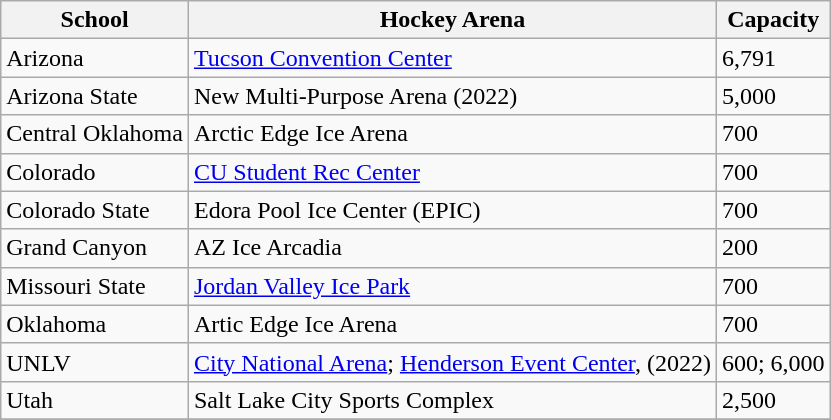<table class="wikitable sortable">
<tr>
<th>School</th>
<th>Hockey Arena</th>
<th>Capacity</th>
</tr>
<tr>
<td>Arizona</td>
<td><a href='#'>Tucson Convention Center</a></td>
<td>6,791</td>
</tr>
<tr>
<td>Arizona State</td>
<td>New Multi-Purpose Arena (2022)</td>
<td>5,000</td>
</tr>
<tr>
<td>Central Oklahoma</td>
<td>Arctic Edge Ice Arena</td>
<td>700</td>
</tr>
<tr>
<td>Colorado</td>
<td><a href='#'>CU Student Rec Center</a></td>
<td>700</td>
</tr>
<tr>
<td>Colorado State</td>
<td>Edora Pool Ice Center (EPIC)</td>
<td>700</td>
</tr>
<tr>
<td>Grand Canyon</td>
<td>AZ Ice Arcadia</td>
<td>200</td>
</tr>
<tr>
<td>Missouri State</td>
<td><a href='#'>Jordan Valley Ice Park</a></td>
<td>700</td>
</tr>
<tr>
<td>Oklahoma</td>
<td>Artic Edge Ice Arena</td>
<td>700</td>
</tr>
<tr>
<td>UNLV</td>
<td><a href='#'>City National Arena</a>; <a href='#'>Henderson Event Center</a>, (2022)</td>
<td>600; 6,000</td>
</tr>
<tr>
<td>Utah</td>
<td>Salt Lake City Sports Complex</td>
<td>2,500</td>
</tr>
<tr>
</tr>
</table>
